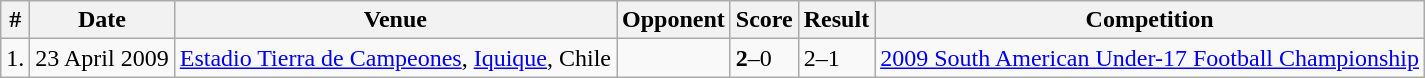<table class="wikitable">
<tr>
<th>#</th>
<th>Date</th>
<th>Venue</th>
<th>Opponent</th>
<th>Score</th>
<th>Result</th>
<th>Competition</th>
</tr>
<tr>
<td>1.</td>
<td>23 April 2009</td>
<td><a href='#'>Estadio Tierra de Campeones</a>, <a href='#'>Iquique</a>, Chile</td>
<td></td>
<td><strong>2</strong>–0</td>
<td>2–1</td>
<td><a href='#'>2009 South American Under-17 Football Championship</a></td>
</tr>
</table>
